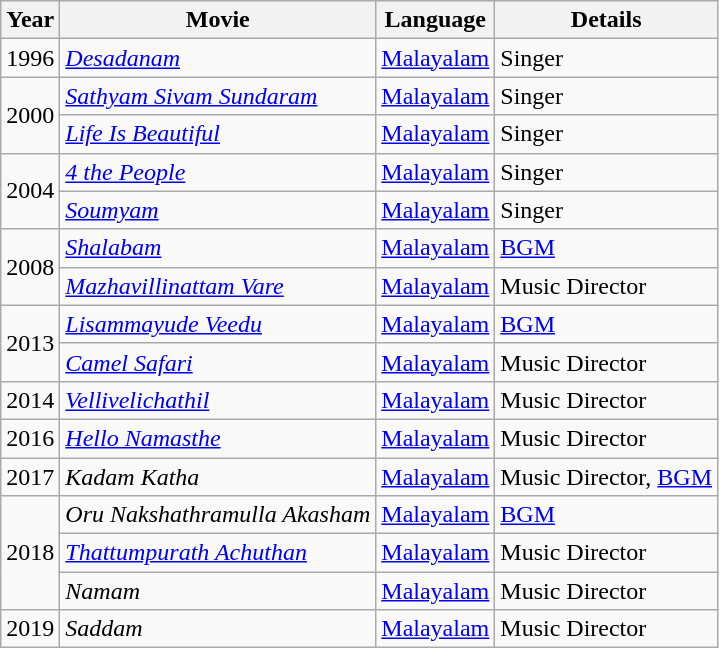<table class="wikitable">
<tr>
<th>Year</th>
<th>Movie</th>
<th>Language</th>
<th>Details</th>
</tr>
<tr>
<td>1996</td>
<td><em><a href='#'>Desadanam</a></em></td>
<td><a href='#'>Malayalam</a></td>
<td>Singer</td>
</tr>
<tr>
<td rowspan="2">2000</td>
<td><em><a href='#'>Sathyam Sivam Sundaram</a></em></td>
<td><a href='#'>Malayalam</a></td>
<td>Singer</td>
</tr>
<tr>
<td><em><a href='#'>Life Is Beautiful</a></em></td>
<td><a href='#'>Malayalam</a></td>
<td>Singer</td>
</tr>
<tr>
<td rowspan="2">2004</td>
<td><em><a href='#'>4 the People</a></em></td>
<td><a href='#'>Malayalam</a></td>
<td>Singer</td>
</tr>
<tr>
<td><em><a href='#'>Soumyam</a></em></td>
<td><a href='#'>Malayalam</a></td>
<td>Singer</td>
</tr>
<tr>
<td rowspan="2">2008</td>
<td><em><a href='#'>Shalabam</a></em></td>
<td><a href='#'>Malayalam</a></td>
<td><a href='#'>BGM</a></td>
</tr>
<tr>
<td><em><a href='#'>Mazhavillinattam Vare</a></em></td>
<td><a href='#'>Malayalam</a></td>
<td>Music Director</td>
</tr>
<tr>
<td rowspan="2">2013</td>
<td><em><a href='#'>Lisammayude Veedu</a></em></td>
<td><a href='#'>Malayalam</a></td>
<td><a href='#'>BGM</a></td>
</tr>
<tr>
<td><em><a href='#'>Camel Safari</a></em></td>
<td><a href='#'>Malayalam</a></td>
<td>Music Director</td>
</tr>
<tr>
<td>2014</td>
<td><em><a href='#'>Vellivelichathil</a></em></td>
<td><a href='#'>Malayalam</a></td>
<td>Music Director</td>
</tr>
<tr>
<td>2016</td>
<td><em><a href='#'>Hello Namasthe</a></em></td>
<td><a href='#'>Malayalam</a></td>
<td>Music Director</td>
</tr>
<tr>
<td>2017</td>
<td><em>Kadam Katha</em></td>
<td><a href='#'>Malayalam</a></td>
<td>Music Director, <a href='#'>BGM</a></td>
</tr>
<tr>
<td rowspan="3">2018</td>
<td><em>Oru Nakshathramulla Akasham</em></td>
<td><a href='#'>Malayalam</a></td>
<td><a href='#'>BGM</a></td>
</tr>
<tr>
<td><em><a href='#'>Thattumpurath Achuthan</a></em></td>
<td><a href='#'>Malayalam</a></td>
<td>Music Director</td>
</tr>
<tr>
<td><em>Namam</em></td>
<td><a href='#'>Malayalam</a></td>
<td>Music Director</td>
</tr>
<tr>
<td>2019</td>
<td><em>Saddam</em></td>
<td><a href='#'>Malayalam</a></td>
<td>Music Director</td>
</tr>
</table>
